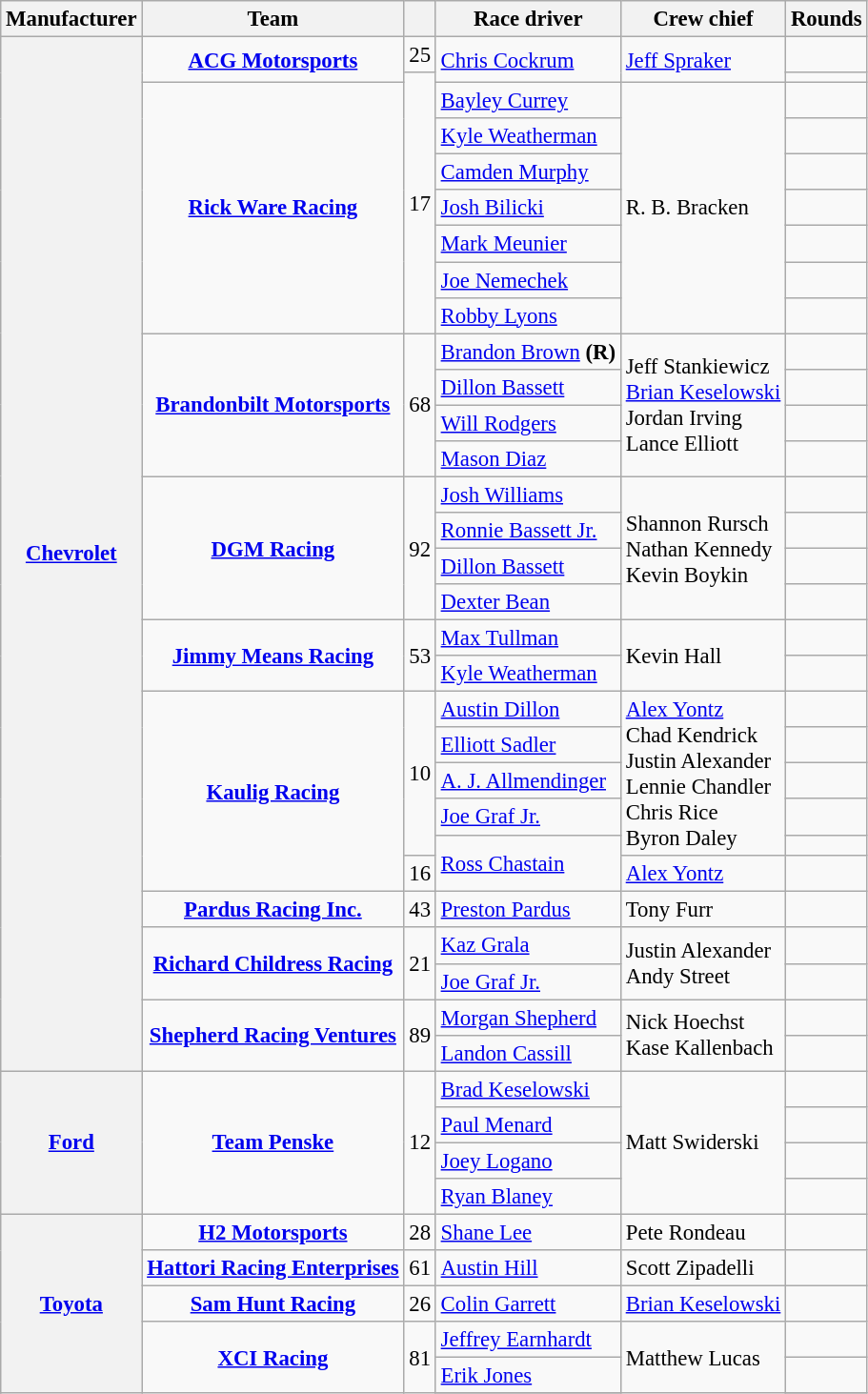<table class="wikitable" style="font-size: 95%;">
<tr>
<th>Manufacturer</th>
<th>Team</th>
<th></th>
<th>Race driver</th>
<th>Crew chief</th>
<th>Rounds</th>
</tr>
<tr>
<th rowspan="30"><a href='#'>Chevrolet</a></th>
<td rowspan=2 align="center"><strong><a href='#'>ACG Motorsports</a></strong></td>
<td>25</td>
<td rowspan=2><a href='#'>Chris Cockrum</a></td>
<td rowspan=2><a href='#'>Jeff Spraker</a></td>
<td></td>
</tr>
<tr>
<td rowspan=8>17</td>
<td> </td>
</tr>
<tr>
<td rowspan=7 style="text-align:center;"><strong><a href='#'>Rick Ware Racing</a></strong> </td>
<td><a href='#'>Bayley Currey</a></td>
<td rowspan=7>R. B. Bracken</td>
<td></td>
</tr>
<tr>
<td><a href='#'>Kyle Weatherman</a></td>
<td></td>
</tr>
<tr>
<td><a href='#'>Camden Murphy</a></td>
<td></td>
</tr>
<tr>
<td><a href='#'>Josh Bilicki</a></td>
<td></td>
</tr>
<tr>
<td><a href='#'>Mark Meunier</a></td>
<td></td>
</tr>
<tr>
<td><a href='#'>Joe Nemechek</a></td>
<td></td>
</tr>
<tr>
<td><a href='#'>Robby Lyons</a></td>
<td></td>
</tr>
<tr>
<td rowspan="4" align="center"><strong><a href='#'>Brandonbilt Motorsports</a></strong></td>
<td rowspan=4>68</td>
<td><a href='#'>Brandon Brown</a> <strong>(R)</strong></td>
<td rowspan=4>Jeff Stankiewicz <small></small> <br> <a href='#'>Brian Keselowski</a> <small></small> <br> Jordan Irving <small></small> <br> Lance Elliott <small></small></td>
<td></td>
</tr>
<tr>
<td><a href='#'>Dillon Bassett</a></td>
<td></td>
</tr>
<tr>
<td><a href='#'>Will Rodgers</a></td>
<td></td>
</tr>
<tr>
<td><a href='#'>Mason Diaz</a></td>
<td></td>
</tr>
<tr>
<td rowspan="4" align="center"><strong><a href='#'>DGM Racing</a></strong></td>
<td rowspan=4>92</td>
<td><a href='#'>Josh Williams</a></td>
<td rowspan=4>Shannon Rursch <small></small> <br> Nathan Kennedy <small></small> <br> Kevin Boykin <small></small></td>
<td></td>
</tr>
<tr>
<td><a href='#'>Ronnie Bassett Jr.</a></td>
<td></td>
</tr>
<tr>
<td><a href='#'>Dillon Bassett</a></td>
<td></td>
</tr>
<tr>
<td><a href='#'>Dexter Bean</a></td>
<td></td>
</tr>
<tr>
<td rowspan="2" align="center"><strong><a href='#'>Jimmy Means Racing</a></strong></td>
<td rowspan=2>53</td>
<td><a href='#'>Max Tullman</a></td>
<td rowspan=2>Kevin Hall</td>
<td></td>
</tr>
<tr>
<td><a href='#'>Kyle Weatherman</a></td>
<td></td>
</tr>
<tr>
<td rowspan="6" align="center"><strong><a href='#'>Kaulig Racing</a></strong></td>
<td rowspan=5>10</td>
<td><a href='#'>Austin Dillon</a></td>
<td rowspan=5><a href='#'>Alex Yontz</a> <small></small> <br> Chad Kendrick <small></small> <br> Justin Alexander <small></small> <br> Lennie Chandler <small></small> <br> Chris Rice <small></small>  <br> Byron Daley <small></small></td>
<td></td>
</tr>
<tr>
<td><a href='#'>Elliott Sadler</a></td>
<td></td>
</tr>
<tr>
<td><a href='#'>A. J. Allmendinger</a></td>
<td></td>
</tr>
<tr>
<td><a href='#'>Joe Graf Jr.</a> </td>
<td></td>
</tr>
<tr>
<td rowspan=2><a href='#'>Ross Chastain</a></td>
<td></td>
</tr>
<tr>
<td>16</td>
<td><a href='#'>Alex Yontz</a></td>
<td></td>
</tr>
<tr>
<td align="center"><strong><a href='#'>Pardus Racing Inc.</a></strong></td>
<td>43</td>
<td><a href='#'>Preston Pardus</a></td>
<td>Tony Furr</td>
<td></td>
</tr>
<tr>
<td rowspan=2 align="center"><strong><a href='#'>Richard Childress Racing</a></strong></td>
<td rowspan=2>21</td>
<td><a href='#'>Kaz Grala</a></td>
<td rowspan=2>Justin Alexander <small></small> <br> Andy Street <small></small></td>
<td></td>
</tr>
<tr>
<td><a href='#'>Joe Graf Jr.</a></td>
<td></td>
</tr>
<tr>
<td rowspan=2 align="center"><strong><a href='#'>Shepherd Racing Ventures</a></strong></td>
<td rowspan=2>89</td>
<td><a href='#'>Morgan Shepherd</a></td>
<td rowspan=2>Nick Hoechst <small></small> <br> Kase Kallenbach <small></small></td>
<td></td>
</tr>
<tr>
<td><a href='#'>Landon Cassill</a></td>
<td></td>
</tr>
<tr>
<th rowspan=4><a href='#'>Ford</a></th>
<td rowspan=4 align="center"><strong><a href='#'>Team Penske</a></strong></td>
<td rowspan=4>12</td>
<td><a href='#'>Brad Keselowski</a></td>
<td rowspan=4>Matt Swiderski</td>
<td></td>
</tr>
<tr>
<td><a href='#'>Paul Menard</a></td>
<td></td>
</tr>
<tr>
<td><a href='#'>Joey Logano</a></td>
<td></td>
</tr>
<tr>
<td><a href='#'>Ryan Blaney</a></td>
<td></td>
</tr>
<tr>
<th rowspan=6><a href='#'>Toyota</a></th>
<td align="center"><strong><a href='#'>H2 Motorsports</a></strong></td>
<td>28</td>
<td><a href='#'>Shane Lee</a></td>
<td>Pete Rondeau</td>
<td></td>
</tr>
<tr>
<td align="center"><strong><a href='#'>Hattori Racing Enterprises</a></strong> </td>
<td>61</td>
<td><a href='#'>Austin Hill</a></td>
<td>Scott Zipadelli</td>
<td></td>
</tr>
<tr>
<td align="center"><strong><a href='#'>Sam Hunt Racing</a></strong></td>
<td>26</td>
<td><a href='#'>Colin Garrett</a></td>
<td><a href='#'>Brian Keselowski</a></td>
<td></td>
</tr>
<tr>
<td rowspan="3" align="center"><strong><a href='#'>XCI Racing</a></strong></td>
<td rowspan="3">81</td>
<td><a href='#'>Jeffrey Earnhardt</a></td>
<td rowspan="3">Matthew Lucas</td>
<td></td>
</tr>
<tr>
<td><a href='#'>Erik Jones</a></td>
<td></td>
</tr>
<tr>
</tr>
</table>
